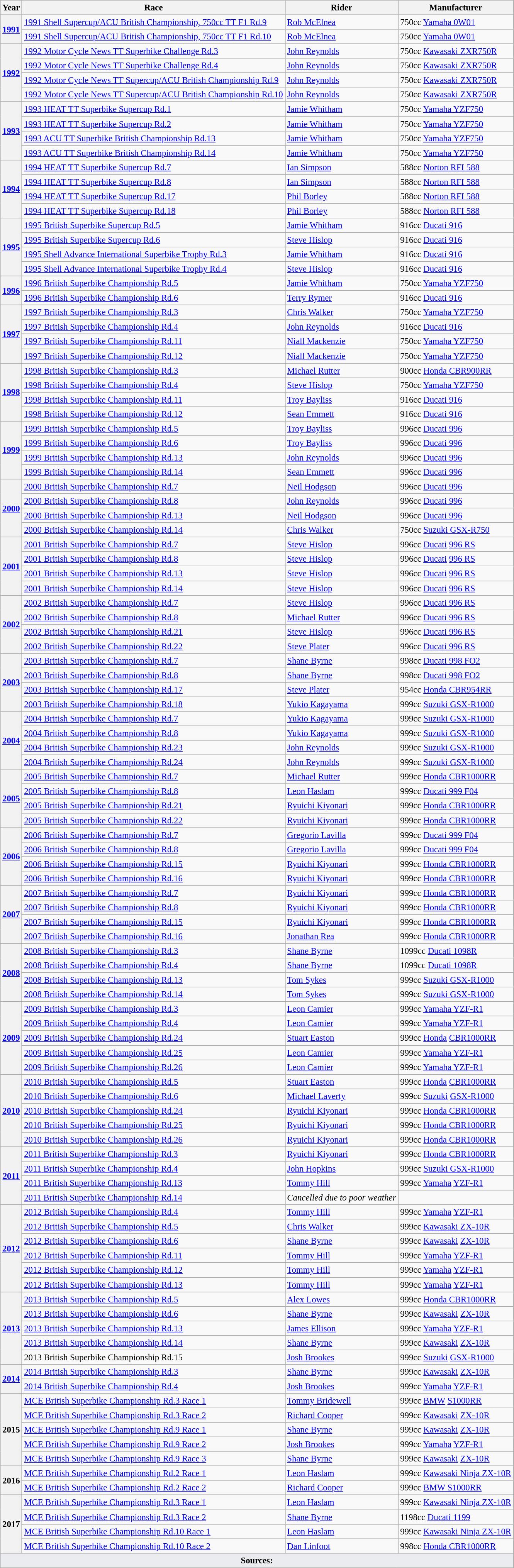<table class="wikitable" style="font-size: 95%;">
<tr>
<th>Year</th>
<th>Race</th>
<th>Rider</th>
<th>Manufacturer</th>
</tr>
<tr>
<th rowspan=2><a href='#'>1991</a></th>
<td><a href='#'>1991 Shell Supercup/ACU British Championship, 750cc TT F1 Rd.9</a></td>
<td><a href='#'>Rob McElnea</a></td>
<td>750cc <a href='#'>Yamaha 0W01</a></td>
</tr>
<tr>
<td><a href='#'>1991 Shell Supercup/ACU British Championship, 750cc TT F1 Rd.10</a></td>
<td><a href='#'>Rob McElnea</a></td>
<td>750cc <a href='#'>Yamaha 0W01</a></td>
</tr>
<tr>
<th rowspan=4><a href='#'>1992</a></th>
<td><a href='#'>1992 Motor Cycle News TT Superbike Challenge Rd.3</a></td>
<td><a href='#'>John Reynolds</a></td>
<td>750cc <a href='#'>Kawasaki ZXR750R</a></td>
</tr>
<tr>
<td><a href='#'>1992 Motor Cycle News TT Superbike Challenge Rd.4</a></td>
<td><a href='#'>John Reynolds</a></td>
<td>750cc <a href='#'>Kawasaki ZXR750R</a></td>
</tr>
<tr>
<td><a href='#'>1992 Motor Cycle News TT Supercup/ACU British Championship Rd.9</a></td>
<td><a href='#'>John Reynolds</a></td>
<td>750cc <a href='#'>Kawasaki ZXR750R</a></td>
</tr>
<tr>
<td><a href='#'>1992 Motor Cycle News TT Supercup/ACU British Championship Rd.10</a></td>
<td><a href='#'>John Reynolds</a></td>
<td>750cc <a href='#'>Kawasaki ZXR750R</a></td>
</tr>
<tr>
<th rowspan=4><a href='#'>1993</a></th>
<td><a href='#'>1993 HEAT TT Superbike Supercup Rd.1</a></td>
<td><a href='#'>Jamie Whitham</a></td>
<td>750cc <a href='#'>Yamaha YZF750</a></td>
</tr>
<tr>
<td><a href='#'>1993 HEAT TT Superbike Supercup Rd.2</a></td>
<td><a href='#'>Jamie Whitham</a></td>
<td>750cc <a href='#'>Yamaha YZF750</a></td>
</tr>
<tr>
<td><a href='#'>1993 ACU TT Superbike British Championship Rd.13</a></td>
<td><a href='#'>Jamie Whitham</a></td>
<td>750cc <a href='#'>Yamaha YZF750</a></td>
</tr>
<tr>
<td><a href='#'>1993 ACU TT Superbike British Championship Rd.14</a></td>
<td><a href='#'>Jamie Whitham</a></td>
<td>750cc <a href='#'>Yamaha YZF750</a></td>
</tr>
<tr>
<th rowspan=4><a href='#'>1994</a></th>
<td><a href='#'>1994 HEAT TT Superbike Supercup Rd.7</a></td>
<td><a href='#'>Ian Simpson</a></td>
<td>588cc <a href='#'>Norton RFI 588</a></td>
</tr>
<tr>
<td><a href='#'>1994 HEAT TT Superbike Supercup Rd.8</a></td>
<td><a href='#'>Ian Simpson</a></td>
<td>588cc <a href='#'>Norton RFI 588</a></td>
</tr>
<tr>
<td><a href='#'>1994 HEAT TT Superbike Supercup Rd.17</a></td>
<td><a href='#'>Phil Borley</a></td>
<td>588cc <a href='#'>Norton RFI 588</a></td>
</tr>
<tr>
<td><a href='#'>1994 HEAT TT Superbike Supercup Rd.18</a></td>
<td><a href='#'>Phil Borley</a></td>
<td>588cc <a href='#'>Norton RFI 588</a></td>
</tr>
<tr>
<th rowspan=4><a href='#'>1995</a></th>
<td><a href='#'>1995 British Superbike Supercup Rd.5</a></td>
<td><a href='#'>Jamie Whitham</a></td>
<td>916cc <a href='#'>Ducati 916</a></td>
</tr>
<tr>
<td><a href='#'>1995 British Superbike Supercup Rd.6</a></td>
<td><a href='#'>Steve Hislop</a></td>
<td>916cc <a href='#'>Ducati 916</a></td>
</tr>
<tr>
<td><a href='#'>1995 Shell Advance International Superbike Trophy Rd.3</a></td>
<td><a href='#'>Jamie Whitham</a></td>
<td>916cc <a href='#'>Ducati 916</a></td>
</tr>
<tr>
<td><a href='#'>1995 Shell Advance International Superbike Trophy Rd.4</a></td>
<td><a href='#'>Steve Hislop</a></td>
<td>916cc <a href='#'>Ducati 916</a></td>
</tr>
<tr>
<th rowspan=2><a href='#'>1996</a></th>
<td><a href='#'>1996 British Superbike Championship Rd.5</a></td>
<td><a href='#'>Jamie Whitham</a></td>
<td>750cc <a href='#'>Yamaha YZF750</a></td>
</tr>
<tr>
<td><a href='#'>1996 British Superbike Championship Rd.6</a></td>
<td><a href='#'>Terry Rymer</a></td>
<td>916cc <a href='#'>Ducati 916</a></td>
</tr>
<tr>
<th rowspan=4><a href='#'>1997</a></th>
<td><a href='#'>1997 British Superbike Championship Rd.3</a></td>
<td><a href='#'>Chris Walker</a></td>
<td>750cc <a href='#'>Yamaha YZF750</a></td>
</tr>
<tr>
<td><a href='#'>1997 British Superbike Championship Rd.4</a></td>
<td><a href='#'>John Reynolds</a></td>
<td>916cc <a href='#'>Ducati 916</a></td>
</tr>
<tr>
<td><a href='#'>1997 British Superbike Championship Rd.11</a></td>
<td><a href='#'>Niall Mackenzie</a></td>
<td>750cc <a href='#'>Yamaha YZF750</a></td>
</tr>
<tr>
<td><a href='#'>1997 British Superbike Championship Rd.12</a></td>
<td><a href='#'>Niall Mackenzie</a></td>
<td>750cc <a href='#'>Yamaha YZF750</a></td>
</tr>
<tr>
<th rowspan=4><a href='#'>1998</a></th>
<td><a href='#'>1998 British Superbike Championship Rd.3</a></td>
<td><a href='#'>Michael Rutter</a></td>
<td>900cc <a href='#'>Honda CBR900RR</a></td>
</tr>
<tr>
<td><a href='#'>1998 British Superbike Championship Rd.4</a></td>
<td><a href='#'>Steve Hislop</a></td>
<td>750cc <a href='#'>Yamaha YZF750</a></td>
</tr>
<tr>
<td><a href='#'>1998 British Superbike Championship Rd.11</a></td>
<td><a href='#'>Troy Bayliss</a></td>
<td>916cc <a href='#'>Ducati 916</a></td>
</tr>
<tr>
<td><a href='#'>1998 British Superbike Championship Rd.12</a></td>
<td><a href='#'>Sean Emmett</a></td>
<td>916cc <a href='#'>Ducati 916</a></td>
</tr>
<tr>
<th rowspan=4><a href='#'>1999</a></th>
<td><a href='#'>1999 British Superbike Championship Rd.5</a></td>
<td><a href='#'>Troy Bayliss</a></td>
<td>996cc <a href='#'>Ducati 996</a></td>
</tr>
<tr>
<td><a href='#'>1999 British Superbike Championship Rd.6</a></td>
<td><a href='#'>Troy Bayliss</a></td>
<td>996cc <a href='#'>Ducati 996</a></td>
</tr>
<tr>
<td><a href='#'>1999 British Superbike Championship Rd.13</a></td>
<td><a href='#'>John Reynolds</a></td>
<td>996cc <a href='#'>Ducati 996</a></td>
</tr>
<tr>
<td><a href='#'>1999 British Superbike Championship Rd.14</a></td>
<td><a href='#'>Sean Emmett</a></td>
<td>996cc <a href='#'>Ducati 996</a></td>
</tr>
<tr>
<th rowspan=4><a href='#'>2000</a></th>
<td><a href='#'>2000 British Superbike Championship Rd.7</a></td>
<td><a href='#'>Neil Hodgson</a></td>
<td>996cc <a href='#'>Ducati 996</a></td>
</tr>
<tr>
<td><a href='#'>2000 British Superbike Championship Rd.8</a></td>
<td><a href='#'>John Reynolds</a></td>
<td>996cc <a href='#'>Ducati 996</a></td>
</tr>
<tr>
<td><a href='#'>2000 British Superbike Championship Rd.13</a></td>
<td><a href='#'>Neil Hodgson</a></td>
<td>996cc <a href='#'>Ducati 996</a></td>
</tr>
<tr>
<td><a href='#'>2000 British Superbike Championship Rd.14</a></td>
<td><a href='#'>Chris Walker</a></td>
<td>750cc <a href='#'>Suzuki GSX-R750</a></td>
</tr>
<tr>
<th rowspan=4><a href='#'>2001</a></th>
<td><a href='#'>2001 British Superbike Championship Rd.7</a></td>
<td><a href='#'>Steve Hislop</a></td>
<td>996cc <a href='#'>Ducati</a> <a href='#'>996 RS</a></td>
</tr>
<tr>
<td><a href='#'>2001 British Superbike Championship Rd.8</a></td>
<td><a href='#'>Steve Hislop</a></td>
<td>996cc <a href='#'>Ducati</a> <a href='#'>996 RS</a></td>
</tr>
<tr>
<td><a href='#'>2001 British Superbike Championship Rd.13</a></td>
<td><a href='#'>Steve Hislop</a></td>
<td>996cc <a href='#'>Ducati</a> <a href='#'>996 RS</a></td>
</tr>
<tr>
<td><a href='#'>2001 British Superbike Championship Rd.14</a></td>
<td><a href='#'>Steve Hislop</a></td>
<td>996cc <a href='#'>Ducati</a> <a href='#'>996 RS</a></td>
</tr>
<tr>
<th rowspan=4><a href='#'>2002</a></th>
<td><a href='#'>2002 British Superbike Championship Rd.7</a></td>
<td><a href='#'>Steve Hislop</a></td>
<td>996cc <a href='#'>Ducati 996 RS</a></td>
</tr>
<tr>
<td><a href='#'>2002 British Superbike Championship Rd.8</a></td>
<td><a href='#'>Michael Rutter</a></td>
<td>996cc <a href='#'>Ducati 996 RS</a></td>
</tr>
<tr>
<td><a href='#'>2002 British Superbike Championship Rd.21</a></td>
<td><a href='#'>Steve Hislop</a></td>
<td>996cc <a href='#'>Ducati 996 RS</a></td>
</tr>
<tr>
<td><a href='#'>2002 British Superbike Championship Rd.22</a></td>
<td><a href='#'>Steve Plater</a></td>
<td>996cc <a href='#'>Ducati 996 RS</a></td>
</tr>
<tr>
<th rowspan=4><a href='#'>2003</a></th>
<td><a href='#'>2003 British Superbike Championship Rd.7</a></td>
<td><a href='#'>Shane Byrne</a></td>
<td>998cc <a href='#'>Ducati 998 FO2</a></td>
</tr>
<tr>
<td><a href='#'>2003 British Superbike Championship Rd.8</a></td>
<td><a href='#'>Shane Byrne</a></td>
<td>998cc <a href='#'>Ducati 998 FO2</a></td>
</tr>
<tr>
<td><a href='#'>2003 British Superbike Championship Rd.17</a></td>
<td><a href='#'>Steve Plater</a></td>
<td>954cc <a href='#'>Honda CBR954RR</a></td>
</tr>
<tr>
<td><a href='#'>2003 British Superbike Championship Rd.18</a></td>
<td><a href='#'>Yukio Kagayama</a></td>
<td>999cc <a href='#'>Suzuki GSX-R1000</a></td>
</tr>
<tr>
<th rowspan=4><a href='#'>2004</a></th>
<td><a href='#'>2004 British Superbike Championship Rd.7</a></td>
<td><a href='#'>Yukio Kagayama</a></td>
<td>999cc <a href='#'>Suzuki GSX-R1000</a></td>
</tr>
<tr>
<td><a href='#'>2004 British Superbike Championship Rd.8</a></td>
<td><a href='#'>Yukio Kagayama</a></td>
<td>999cc <a href='#'>Suzuki GSX-R1000</a></td>
</tr>
<tr>
<td><a href='#'>2004 British Superbike Championship Rd.23</a></td>
<td><a href='#'>John Reynolds</a></td>
<td>999cc <a href='#'>Suzuki GSX-R1000</a></td>
</tr>
<tr>
<td><a href='#'>2004 British Superbike Championship Rd.24</a></td>
<td><a href='#'>John Reynolds</a></td>
<td>999cc <a href='#'>Suzuki GSX-R1000</a></td>
</tr>
<tr>
<th rowspan=4><a href='#'>2005</a></th>
<td><a href='#'>2005 British Superbike Championship Rd.7</a></td>
<td><a href='#'>Michael Rutter</a></td>
<td>999cc <a href='#'>Honda CBR1000RR</a></td>
</tr>
<tr>
<td><a href='#'>2005 British Superbike Championship Rd.8</a></td>
<td><a href='#'>Leon Haslam</a></td>
<td>999cc <a href='#'>Ducati 999 F04</a></td>
</tr>
<tr>
<td><a href='#'>2005 British Superbike Championship Rd.21</a></td>
<td><a href='#'>Ryuichi Kiyonari</a></td>
<td>999cc <a href='#'>Honda CBR1000RR</a></td>
</tr>
<tr>
<td><a href='#'>2005 British Superbike Championship Rd.22</a></td>
<td><a href='#'>Ryuichi Kiyonari</a></td>
<td>999cc <a href='#'>Honda CBR1000RR</a></td>
</tr>
<tr>
<th rowspan=4><a href='#'>2006</a></th>
<td><a href='#'>2006 British Superbike Championship Rd.7</a></td>
<td><a href='#'>Gregorio Lavilla</a></td>
<td>999cc <a href='#'>Ducati 999 F04</a></td>
</tr>
<tr>
<td><a href='#'>2006 British Superbike Championship Rd.8</a></td>
<td><a href='#'>Gregorio Lavilla</a></td>
<td>999cc <a href='#'>Ducati 999 F04</a></td>
</tr>
<tr>
<td><a href='#'>2006 British Superbike Championship Rd.15</a></td>
<td><a href='#'>Ryuichi Kiyonari</a></td>
<td>999cc <a href='#'>Honda CBR1000RR</a></td>
</tr>
<tr>
<td><a href='#'>2006 British Superbike Championship Rd.16</a></td>
<td><a href='#'>Ryuichi Kiyonari</a></td>
<td>999cc <a href='#'>Honda CBR1000RR</a></td>
</tr>
<tr>
<th rowspan=4><a href='#'>2007</a></th>
<td><a href='#'>2007 British Superbike Championship Rd.7</a></td>
<td><a href='#'>Ryuichi Kiyonari</a></td>
<td>999cc <a href='#'>Honda CBR1000RR</a></td>
</tr>
<tr>
<td><a href='#'>2007 British Superbike Championship Rd.8</a></td>
<td><a href='#'>Ryuichi Kiyonari</a></td>
<td>999cc <a href='#'>Honda CBR1000RR</a></td>
</tr>
<tr>
<td><a href='#'>2007 British Superbike Championship Rd.15</a></td>
<td><a href='#'>Ryuichi Kiyonari</a></td>
<td>999cc <a href='#'>Honda CBR1000RR</a></td>
</tr>
<tr>
<td><a href='#'>2007 British Superbike Championship Rd.16</a></td>
<td><a href='#'>Jonathan Rea</a></td>
<td>999cc <a href='#'>Honda CBR1000RR</a></td>
</tr>
<tr>
<th rowspan=4><a href='#'>2008</a></th>
<td><a href='#'>2008 British Superbike Championship Rd.3</a></td>
<td><a href='#'>Shane Byrne</a></td>
<td>1099cc <a href='#'>Ducati 1098R</a></td>
</tr>
<tr>
<td><a href='#'>2008 British Superbike Championship Rd.4</a></td>
<td><a href='#'>Shane Byrne</a></td>
<td>1099cc <a href='#'>Ducati 1098R</a></td>
</tr>
<tr>
<td><a href='#'>2008 British Superbike Championship Rd.13</a></td>
<td><a href='#'>Tom Sykes</a></td>
<td>999cc <a href='#'>Suzuki GSX-R1000</a></td>
</tr>
<tr>
<td><a href='#'>2008 British Superbike Championship Rd.14</a></td>
<td><a href='#'>Tom Sykes</a></td>
<td>999cc <a href='#'>Suzuki GSX-R1000</a></td>
</tr>
<tr>
<th rowspan=5><a href='#'>2009</a></th>
<td><a href='#'>2009 British Superbike Championship Rd.3</a></td>
<td><a href='#'>Leon Camier</a></td>
<td>999cc <a href='#'>Yamaha YZF-R1</a></td>
</tr>
<tr>
<td><a href='#'>2009 British Superbike Championship Rd.4</a></td>
<td><a href='#'>Leon Camier</a></td>
<td>999cc <a href='#'>Yamaha YZF-R1</a></td>
</tr>
<tr>
<td><a href='#'>2009 British Superbike Championship Rd.24</a></td>
<td><a href='#'>Stuart Easton</a></td>
<td>999cc <a href='#'>Honda</a> <a href='#'>CBR1000RR</a></td>
</tr>
<tr>
<td><a href='#'>2009 British Superbike Championship Rd.25</a></td>
<td><a href='#'>Leon Camier</a></td>
<td>999cc <a href='#'>Yamaha YZF-R1</a></td>
</tr>
<tr>
<td><a href='#'>2009 British Superbike Championship Rd.26</a></td>
<td><a href='#'>Leon Camier</a></td>
<td>999cc <a href='#'>Yamaha YZF-R1</a></td>
</tr>
<tr>
<th rowspan=5><a href='#'>2010</a></th>
<td><a href='#'>2010 British Superbike Championship Rd.5</a></td>
<td><a href='#'>Stuart Easton</a></td>
<td>999cc <a href='#'>Honda</a> <a href='#'>CBR1000RR</a></td>
</tr>
<tr>
<td><a href='#'>2010 British Superbike Championship Rd.6</a></td>
<td><a href='#'>Michael Laverty</a></td>
<td>999cc <a href='#'>Suzuki</a> <a href='#'>GSX-R1000</a></td>
</tr>
<tr>
<td><a href='#'>2010 British Superbike Championship Rd.24</a></td>
<td><a href='#'>Ryuichi Kiyonari</a></td>
<td>999cc <a href='#'>Honda CBR1000RR</a></td>
</tr>
<tr>
<td><a href='#'>2010 British Superbike Championship Rd.25</a></td>
<td><a href='#'>Ryuichi Kiyonari</a></td>
<td>999cc <a href='#'>Honda CBR1000RR</a></td>
</tr>
<tr>
<td><a href='#'>2010 British Superbike Championship Rd.26</a></td>
<td><a href='#'>Ryuichi Kiyonari</a></td>
<td>999cc <a href='#'>Honda CBR1000RR</a></td>
</tr>
<tr>
<th rowspan=4><a href='#'>2011</a></th>
<td><a href='#'>2011 British Superbike Championship Rd.3</a></td>
<td><a href='#'>Ryuichi Kiyonari</a></td>
<td>999cc <a href='#'>Honda CBR1000RR</a></td>
</tr>
<tr>
<td><a href='#'>2011 British Superbike Championship Rd.4</a></td>
<td><a href='#'>John Hopkins</a></td>
<td>999cc <a href='#'>Suzuki GSX-R1000</a></td>
</tr>
<tr>
<td><a href='#'>2011 British Superbike Championship Rd.13</a></td>
<td><a href='#'>Tommy Hill</a></td>
<td>999cc <a href='#'>Yamaha</a> <a href='#'>YZF-R1</a></td>
</tr>
<tr>
<td><a href='#'>2011 British Superbike Championship Rd.14</a></td>
<td><em>Cancelled due to poor weather</em></td>
<td></td>
</tr>
<tr>
<th rowspan=6><a href='#'>2012</a></th>
<td><a href='#'>2012 British Superbike Championship Rd.4</a></td>
<td><a href='#'>Tommy Hill</a></td>
<td>999cc <a href='#'>Yamaha</a> <a href='#'>YZF-R1</a></td>
</tr>
<tr>
<td><a href='#'>2012 British Superbike Championship Rd.5</a></td>
<td><a href='#'>Chris Walker</a></td>
<td>999cc <a href='#'>Kawasaki ZX-10R</a></td>
</tr>
<tr>
<td><a href='#'>2012 British Superbike Championship Rd.6</a></td>
<td><a href='#'>Shane Byrne</a></td>
<td>999cc <a href='#'>Kawasaki</a> <a href='#'>ZX-10R</a></td>
</tr>
<tr>
<td><a href='#'>2012 British Superbike Championship Rd.11</a></td>
<td><a href='#'>Tommy Hill</a></td>
<td>999cc <a href='#'>Yamaha</a> <a href='#'>YZF-R1</a></td>
</tr>
<tr>
<td><a href='#'>2012 British Superbike Championship Rd.12</a></td>
<td><a href='#'>Tommy Hill</a></td>
<td>999cc <a href='#'>Yamaha</a> <a href='#'>YZF-R1</a></td>
</tr>
<tr>
<td><a href='#'>2012 British Superbike Championship Rd.13</a></td>
<td><a href='#'>Tommy Hill</a></td>
<td>999cc <a href='#'>Yamaha</a> <a href='#'>YZF-R1</a></td>
</tr>
<tr>
<th rowspan=5><a href='#'>2013</a></th>
<td><a href='#'>2013 British Superbike Championship Rd.5</a></td>
<td><a href='#'>Alex Lowes</a></td>
<td>999cc <a href='#'>Honda CBR1000RR</a></td>
</tr>
<tr>
<td><a href='#'>2013 British Superbike Championship Rd.6</a></td>
<td><a href='#'>Shane Byrne</a></td>
<td>999cc <a href='#'>Kawasaki</a> <a href='#'>ZX-10R</a></td>
</tr>
<tr>
<td><a href='#'>2013 British Superbike Championship Rd.13</a></td>
<td><a href='#'>James Ellison</a></td>
<td>999cc <a href='#'>Yamaha</a> <a href='#'>YZF-R1</a></td>
</tr>
<tr>
<td><a href='#'>2013 British Superbike Championship Rd.14</a></td>
<td><a href='#'>Shane Byrne</a></td>
<td>999cc <a href='#'>Kawasaki</a> <a href='#'>ZX-10R</a></td>
</tr>
<tr>
<td>2013 British Superbike Championship Rd.15</td>
<td><a href='#'>Josh Brookes</a></td>
<td>999cc <a href='#'>Suzuki</a> <a href='#'>GSX-R1000</a></td>
</tr>
<tr>
<th rowspan=2><a href='#'>2014</a></th>
<td><a href='#'>2014 British Superbike Championship Rd.3</a></td>
<td><a href='#'>Shane Byrne</a></td>
<td>999cc <a href='#'>Kawasaki</a> <a href='#'>ZX-10R</a></td>
</tr>
<tr>
<td><a href='#'>2014 British Superbike Championship Rd.4</a></td>
<td><a href='#'>Josh Brookes</a></td>
<td>999cc <a href='#'>Yamaha</a> <a href='#'>YZF-R1</a></td>
</tr>
<tr>
<th rowspan=5>2015</th>
<td><a href='#'>MCE British Superbike Championship Rd.3 Race 1</a></td>
<td><a href='#'>Tommy Bridewell</a></td>
<td>999cc <a href='#'>BMW</a> <a href='#'>S1000RR</a></td>
</tr>
<tr>
<td><a href='#'>MCE British Superbike Championship Rd.3 Race 2</a></td>
<td><a href='#'>Richard Cooper</a></td>
<td>999cc <a href='#'>Kawasaki</a> <a href='#'>ZX-10R</a></td>
</tr>
<tr>
<td><a href='#'>MCE British Superbike Championship Rd.9 Race 1</a></td>
<td><a href='#'>Shane Byrne</a></td>
<td>999cc <a href='#'>Kawasaki</a> <a href='#'>ZX-10R</a></td>
</tr>
<tr>
<td><a href='#'>MCE British Superbike Championship Rd.9 Race 2</a></td>
<td><a href='#'>Josh Brookes</a></td>
<td>999cc <a href='#'>Yamaha</a> <a href='#'>YZF-R1</a></td>
</tr>
<tr>
<td><a href='#'>MCE British Superbike Championship Rd.9 Race 3</a></td>
<td><a href='#'>Shane Byrne</a></td>
<td>999cc <a href='#'>Kawasaki</a> <a href='#'>ZX-10R</a></td>
</tr>
<tr>
<th rowspan=2>2016</th>
<td><a href='#'>MCE British Superbike Championship Rd.2 Race 1</a></td>
<td><a href='#'>Leon Haslam</a></td>
<td>999cc <a href='#'>Kawasaki Ninja ZX-10R</a></td>
</tr>
<tr>
<td><a href='#'>MCE British Superbike Championship Rd.2 Race 2</a></td>
<td><a href='#'>Richard Cooper</a></td>
<td>999cc <a href='#'>BMW S1000RR</a></td>
</tr>
<tr>
<th rowspan=4>2017</th>
<td><a href='#'>MCE British Superbike Championship Rd.3 Race 1</a></td>
<td><a href='#'>Leon Haslam</a></td>
<td>999cc <a href='#'>Kawasaki Ninja ZX-10R</a></td>
</tr>
<tr>
<td><a href='#'>MCE British Superbike Championship Rd.3 Race 2</a></td>
<td><a href='#'>Shane Byrne</a></td>
<td>1198cc <a href='#'>Ducati 1199</a></td>
</tr>
<tr>
<td><a href='#'>MCE British Superbike Championship Rd.10 Race 1</a></td>
<td><a href='#'>Leon Haslam</a></td>
<td>999cc <a href='#'>Kawasaki Ninja ZX-10R</a></td>
</tr>
<tr>
<td><a href='#'>MCE British Superbike Championship Rd.10 Race 2</a></td>
<td><a href='#'>Dan Linfoot</a></td>
<td>998cc <a href='#'>Honda CBR1000RR</a></td>
</tr>
<tr>
<td colspan=4 style="background-color:#EAECF0;text-align:center" align="bottom"><strong>Sources:</strong></td>
</tr>
</table>
